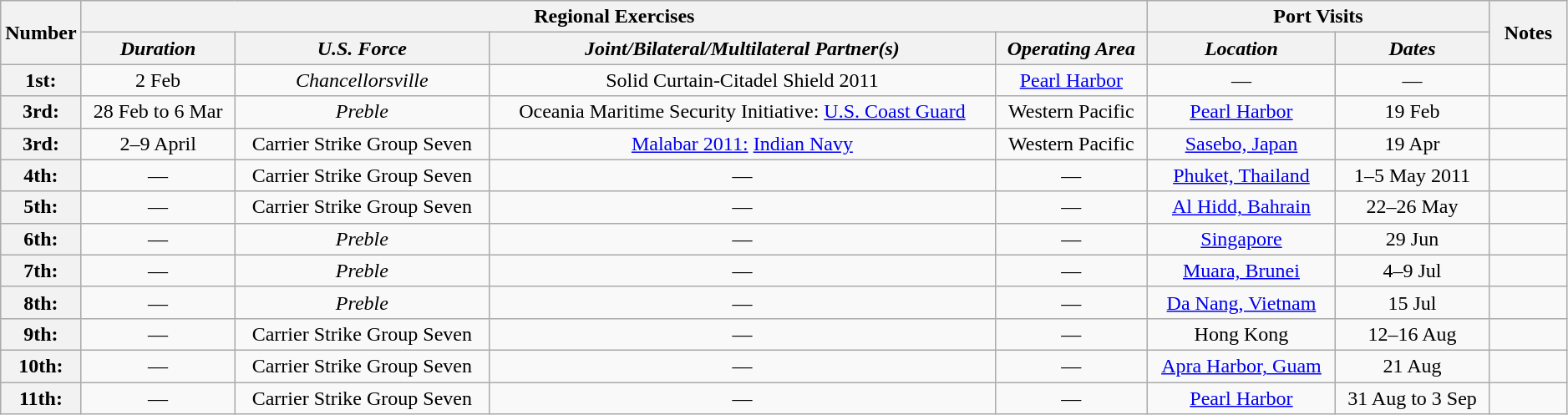<table class="wikitable"  style="text-align:center; width:99%;">
<tr>
<th rowspan="2" style="width:5%;">Number</th>
<th colspan="4" style="text-align:center;">Regional Exercises</th>
<th colspan="2" style="text-align:center;">Port Visits</th>
<th rowspan="2" style="width:5%;">Notes</th>
</tr>
<tr>
<th style="text-align:center;"><em>Duration</em></th>
<th style="text-align:center;"><em>U.S. Force</em></th>
<th style="text-align:center;"><em>Joint/Bilateral/Multilateral Partner(s)</em></th>
<th style="text-align:center;"><em>Operating Area</em></th>
<th style="text-align:center;"><em>Location</em></th>
<th style="text-align:center;"><em>Dates</em></th>
</tr>
<tr>
<th>1st:</th>
<td>2 Feb</td>
<td><em>Chancellorsville</em></td>
<td>Solid Curtain-Citadel Shield 2011</td>
<td><a href='#'>Pearl Harbor</a></td>
<td>—</td>
<td>—</td>
<td></td>
</tr>
<tr>
<th>3rd:</th>
<td>28 Feb to 6 Mar</td>
<td><em>Preble</em></td>
<td>Oceania Maritime Security Initiative: <a href='#'>U.S. Coast Guard</a></td>
<td>Western Pacific</td>
<td><a href='#'>Pearl Harbor</a></td>
<td>19 Feb</td>
<td></td>
</tr>
<tr>
<th>3rd:</th>
<td>2–9 April</td>
<td>Carrier Strike Group Seven</td>
<td><a href='#'>Malabar 2011:</a> <a href='#'>Indian Navy</a></td>
<td>Western Pacific</td>
<td><a href='#'>Sasebo, Japan</a></td>
<td>19 Apr</td>
<td></td>
</tr>
<tr>
<th>4th:</th>
<td>—</td>
<td>Carrier Strike Group Seven</td>
<td>—</td>
<td>—</td>
<td><a href='#'>Phuket, Thailand</a></td>
<td>1–5 May 2011</td>
<td></td>
</tr>
<tr>
<th>5th:</th>
<td>—</td>
<td>Carrier Strike Group Seven</td>
<td>—</td>
<td>—</td>
<td><a href='#'>Al Hidd, Bahrain</a></td>
<td>22–26 May</td>
<td></td>
</tr>
<tr>
<th>6th:</th>
<td>—</td>
<td><em>Preble</em></td>
<td>—</td>
<td>—</td>
<td><a href='#'>Singapore</a></td>
<td>29 Jun</td>
<td></td>
</tr>
<tr>
<th>7th:</th>
<td>—</td>
<td><em>Preble</em></td>
<td>—</td>
<td>—</td>
<td><a href='#'>Muara, Brunei</a></td>
<td>4–9 Jul</td>
<td></td>
</tr>
<tr>
<th>8th:</th>
<td>—</td>
<td><em>Preble</em></td>
<td>—</td>
<td>—</td>
<td><a href='#'>Da Nang, Vietnam</a></td>
<td>15 Jul</td>
<td></td>
</tr>
<tr>
<th>9th:</th>
<td>—</td>
<td>Carrier Strike Group Seven</td>
<td>—</td>
<td>—</td>
<td>Hong Kong</td>
<td>12–16 Aug</td>
<td></td>
</tr>
<tr>
<th>10th:</th>
<td>—</td>
<td>Carrier Strike Group Seven</td>
<td>—</td>
<td>—</td>
<td><a href='#'>Apra Harbor, Guam</a></td>
<td>21 Aug</td>
<td></td>
</tr>
<tr>
<th>11th:</th>
<td>—</td>
<td>Carrier Strike Group Seven</td>
<td>—</td>
<td>—</td>
<td><a href='#'>Pearl Harbor</a></td>
<td>31 Aug to 3 Sep</td>
<td></td>
</tr>
</table>
